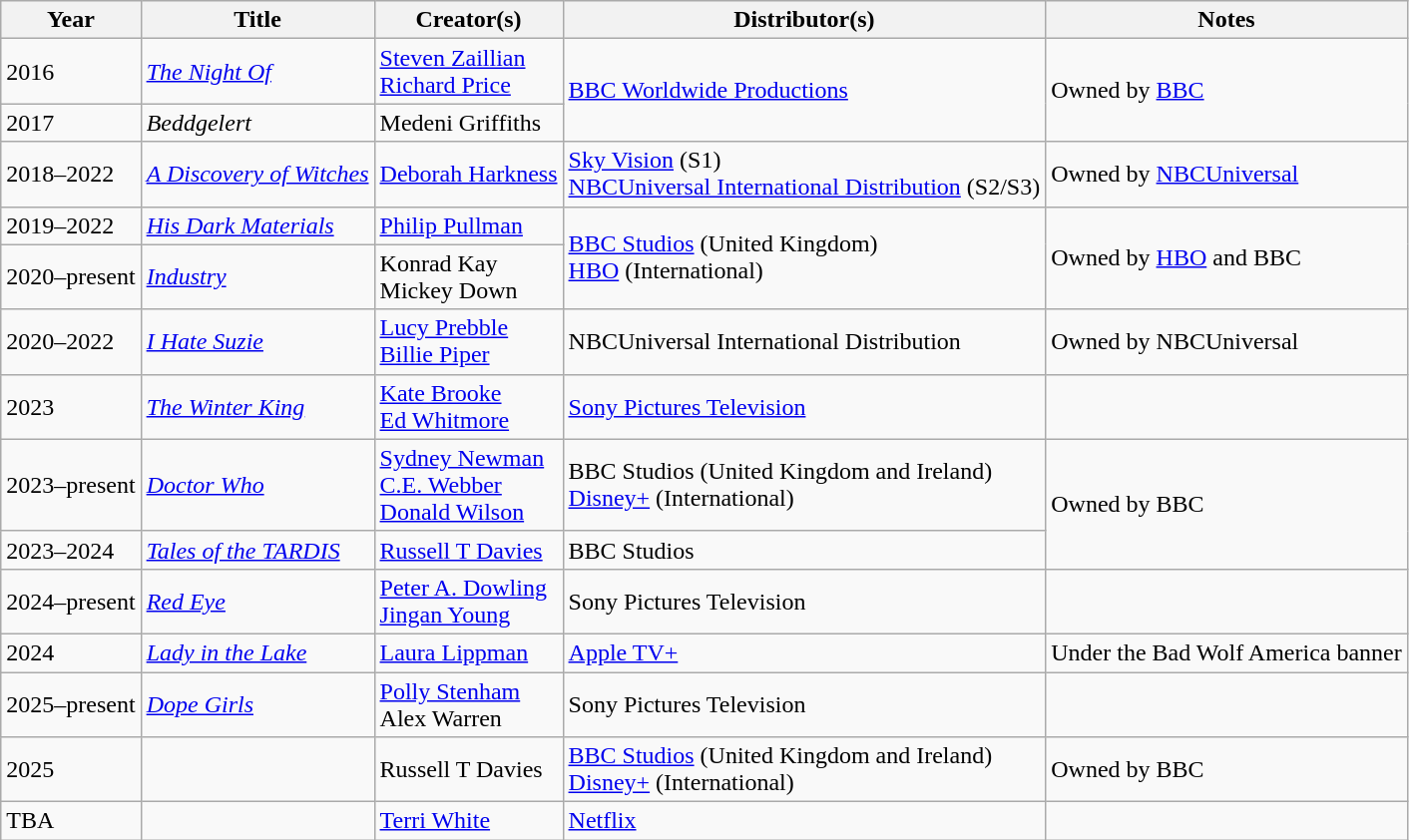<table class="wikitable sortable">
<tr>
<th>Year</th>
<th>Title</th>
<th>Creator(s)</th>
<th>Distributor(s)</th>
<th>Notes</th>
</tr>
<tr>
<td>2016</td>
<td><em><a href='#'>The Night Of</a></em></td>
<td><a href='#'>Steven Zaillian</a><br><a href='#'>Richard Price</a></td>
<td rowspan="2"><a href='#'>BBC Worldwide Productions</a></td>
<td rowspan="2">Owned by <a href='#'>BBC</a></td>
</tr>
<tr>
<td>2017</td>
<td><em>Beddgelert</em></td>
<td>Medeni Griffiths</td>
</tr>
<tr>
<td>2018–2022</td>
<td><em><a href='#'>A Discovery of Witches</a></em></td>
<td><a href='#'>Deborah Harkness</a></td>
<td><a href='#'>Sky Vision</a> (S1)<br><a href='#'>NBCUniversal International Distribution</a> (S2/S3)</td>
<td>Owned by <a href='#'>NBCUniversal</a></td>
</tr>
<tr>
<td>2019–2022</td>
<td><em><a href='#'>His Dark Materials</a></em></td>
<td><a href='#'>Philip Pullman</a></td>
<td rowspan="2"><a href='#'>BBC Studios</a> (United Kingdom)<br><a href='#'>HBO</a> (International)</td>
<td rowspan="2">Owned by <a href='#'>HBO</a> and BBC</td>
</tr>
<tr>
<td>2020–present</td>
<td><em><a href='#'>Industry</a></em></td>
<td>Konrad Kay<br>Mickey Down</td>
</tr>
<tr>
<td>2020–2022</td>
<td><em><a href='#'>I Hate Suzie</a></em></td>
<td><a href='#'>Lucy Prebble</a><br><a href='#'>Billie Piper</a></td>
<td>NBCUniversal International Distribution</td>
<td>Owned by NBCUniversal</td>
</tr>
<tr>
<td>2023</td>
<td><em><a href='#'>The Winter King</a></em></td>
<td><a href='#'>Kate Brooke </a><br><a href='#'>Ed Whitmore</a></td>
<td><a href='#'>Sony Pictures Television</a></td>
<td></td>
</tr>
<tr>
<td>2023–present</td>
<td><em><a href='#'>Doctor Who</a></em></td>
<td><a href='#'>Sydney Newman</a><br><a href='#'>C.E. Webber</a><br><a href='#'>Donald Wilson</a></td>
<td>BBC Studios (United Kingdom and Ireland) <br><a href='#'>Disney+</a> (International)</td>
<td rowspan="2">Owned by BBC</td>
</tr>
<tr>
<td>2023–2024</td>
<td><em><a href='#'>Tales of the TARDIS</a></em></td>
<td><a href='#'>Russell T Davies</a></td>
<td>BBC Studios</td>
</tr>
<tr>
<td>2024–present</td>
<td><em><a href='#'>Red Eye</a></em></td>
<td><a href='#'>Peter A. Dowling</a> <br> <a href='#'>Jingan Young</a></td>
<td>Sony Pictures Television</td>
<td></td>
</tr>
<tr>
<td>2024</td>
<td><em><a href='#'>Lady in the Lake</a></em></td>
<td><a href='#'>Laura Lippman</a></td>
<td><a href='#'>Apple TV+</a></td>
<td>Under the Bad Wolf America banner</td>
</tr>
<tr>
<td>2025–present</td>
<td><em><a href='#'>Dope Girls</a></em></td>
<td><a href='#'>Polly Stenham</a> <br> Alex Warren</td>
<td>Sony Pictures Television</td>
<td></td>
</tr>
<tr>
<td>2025</td>
<td></td>
<td>Russell T Davies</td>
<td><a href='#'>BBC Studios</a> (United Kingdom and Ireland)<br><a href='#'>Disney+</a> (International)</td>
<td>Owned by BBC</td>
</tr>
<tr>
<td>TBA</td>
<td></td>
<td><a href='#'>Terri White</a></td>
<td><a href='#'>Netflix</a></td>
<td></td>
</tr>
</table>
